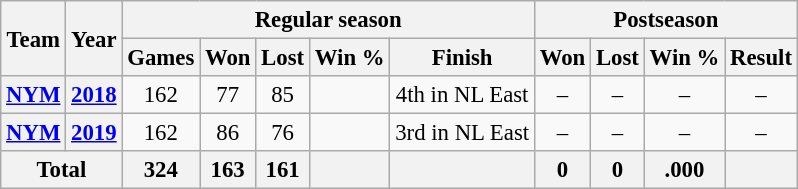<table class="wikitable" style="font-size: 95%; text-align:center;">
<tr>
<th rowspan="2">Team</th>
<th rowspan="2">Year</th>
<th colspan="5">Regular season</th>
<th colspan="4">Postseason</th>
</tr>
<tr>
<th>Games</th>
<th>Won</th>
<th>Lost</th>
<th>Win %</th>
<th>Finish</th>
<th>Won</th>
<th>Lost</th>
<th>Win %</th>
<th>Result</th>
</tr>
<tr>
<th><a href='#'>NYM</a></th>
<th><a href='#'>2018</a></th>
<td>162</td>
<td>77</td>
<td>85</td>
<td></td>
<td>4th in NL East</td>
<td>–</td>
<td>–</td>
<td>–</td>
<td>–</td>
</tr>
<tr>
<th><a href='#'>NYM</a></th>
<th><a href='#'>2019</a></th>
<td>162</td>
<td>86</td>
<td>76</td>
<td></td>
<td>3rd in NL East</td>
<td>–</td>
<td>–</td>
<td>–</td>
<td>–</td>
</tr>
<tr>
<th colspan="2">Total</th>
<th>324</th>
<th>163</th>
<th>161</th>
<th></th>
<th></th>
<th>0</th>
<th>0</th>
<th>.000</th>
<th></th>
</tr>
</table>
